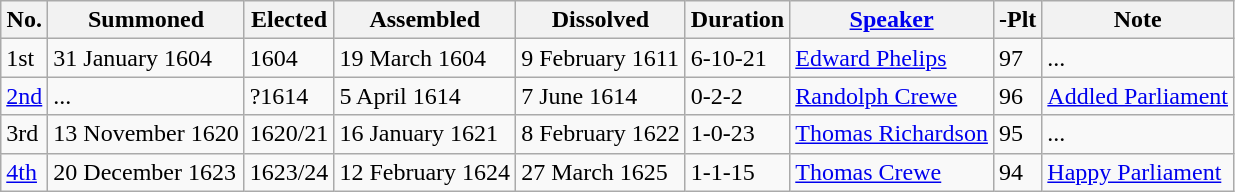<table class="wikitable">
<tr>
<th>No.</th>
<th>Summoned</th>
<th>Elected</th>
<th>Assembled</th>
<th>Dissolved</th>
<th>Duration</th>
<th><a href='#'>Speaker</a></th>
<th>-Plt</th>
<th>Note</th>
</tr>
<tr>
<td>1st</td>
<td>31 January 1604</td>
<td>1604</td>
<td>19 March 1604</td>
<td>9 February 1611</td>
<td>6-10-21</td>
<td><a href='#'>Edward Phelips</a></td>
<td>97</td>
<td>...</td>
</tr>
<tr>
<td><a href='#'>2nd</a></td>
<td>...</td>
<td>?1614</td>
<td>5 April 1614</td>
<td>7 June 1614</td>
<td>0-2-2</td>
<td><a href='#'>Randolph Crewe</a></td>
<td>96</td>
<td><a href='#'>Addled Parliament</a></td>
</tr>
<tr>
<td>3rd</td>
<td>13 November 1620</td>
<td>1620/21</td>
<td>16 January 1621</td>
<td>8 February 1622</td>
<td>1-0-23</td>
<td><a href='#'>Thomas Richardson</a></td>
<td>95</td>
<td>...</td>
</tr>
<tr>
<td><a href='#'>4th</a></td>
<td>20 December 1623</td>
<td>1623/24</td>
<td>12 February 1624</td>
<td>27 March 1625</td>
<td>1-1-15</td>
<td><a href='#'>Thomas Crewe</a></td>
<td>94</td>
<td><a href='#'>Happy Parliament</a></td>
</tr>
</table>
